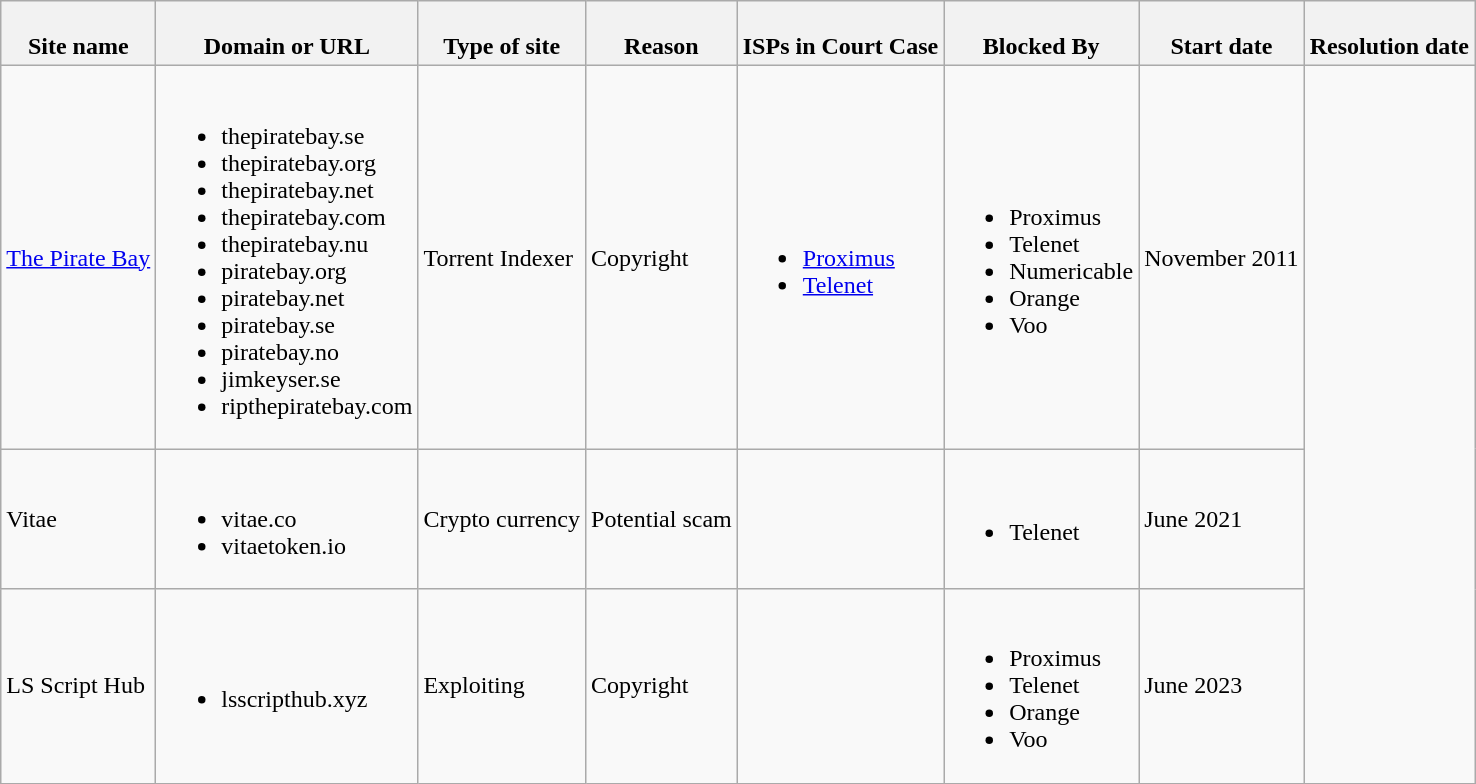<table class="wikitable sortable">
<tr>
<th><br>Site name</th>
<th><br>Domain or URL</th>
<th><br>Type of site</th>
<th><br>Reason</th>
<th><br>ISPs in Court Case</th>
<th><br>Blocked By</th>
<th><br>Start date</th>
<th><br>Resolution date</th>
</tr>
<tr>
<td><a href='#'>The Pirate Bay</a></td>
<td><br><ul><li>thepiratebay.se</li><li>thepiratebay.org</li><li>thepiratebay.net</li><li>thepiratebay.com</li><li>thepiratebay.nu</li><li>piratebay.org</li><li>piratebay.net</li><li>piratebay.se</li><li>piratebay.no</li><li>jimkeyser.se</li><li>ripthepiratebay.com</li></ul></td>
<td>Torrent Indexer</td>
<td>Copyright</td>
<td><br><ul><li><a href='#'>Proximus</a></li><li><a href='#'>Telenet</a></li></ul></td>
<td><br><ul><li>Proximus</li><li>Telenet</li><li>Numericable</li><li>Orange</li><li>Voo</li></ul></td>
<td data-sort-value="2011-11-01">November 2011</td>
</tr>
<tr>
<td>Vitae</td>
<td><br><ul><li>vitae.co</li><li>vitaetoken.io</li></ul></td>
<td>Crypto currency</td>
<td>Potential scam</td>
<td></td>
<td><br><ul><li>Telenet</li></ul></td>
<td>June 2021</td>
</tr>
<tr>
<td>LS Script Hub</td>
<td><br><ul><li>lsscripthub.xyz</li></ul></td>
<td>Exploiting</td>
<td>Copyright</td>
<td></td>
<td><br><ul><li>Proximus</li><li>Telenet</li><li>Orange</li><li>Voo</li></ul></td>
<td>June 2023</td>
</tr>
</table>
